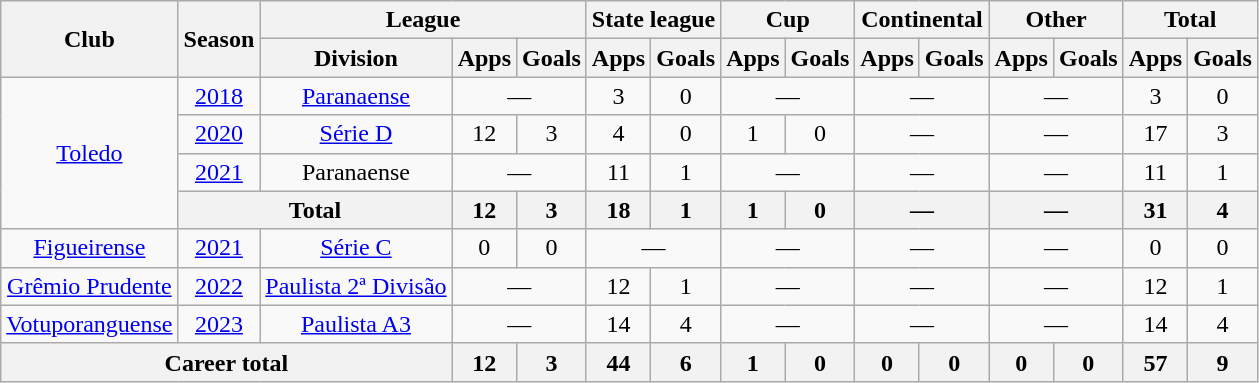<table class="wikitable" style="text-align: center">
<tr>
<th rowspan="2">Club</th>
<th rowspan="2">Season</th>
<th colspan="3">League</th>
<th colspan="2">State league</th>
<th colspan="2">Cup</th>
<th colspan="2">Continental</th>
<th colspan="2">Other</th>
<th colspan="2">Total</th>
</tr>
<tr>
<th>Division</th>
<th>Apps</th>
<th>Goals</th>
<th>Apps</th>
<th>Goals</th>
<th>Apps</th>
<th>Goals</th>
<th>Apps</th>
<th>Goals</th>
<th>Apps</th>
<th>Goals</th>
<th>Apps</th>
<th>Goals</th>
</tr>
<tr>
<td rowspan="4"><a href='#'>Toledo</a></td>
<td><a href='#'>2018</a></td>
<td><a href='#'>Paranaense</a></td>
<td colspan="2">—</td>
<td>3</td>
<td>0</td>
<td colspan="2">—</td>
<td colspan="2">—</td>
<td colspan="2">—</td>
<td>3</td>
<td>0</td>
</tr>
<tr>
<td><a href='#'>2020</a></td>
<td><a href='#'>Série D</a></td>
<td>12</td>
<td>3</td>
<td>4</td>
<td>0</td>
<td>1</td>
<td>0</td>
<td colspan="2">—</td>
<td colspan="2">—</td>
<td>17</td>
<td>3</td>
</tr>
<tr>
<td><a href='#'>2021</a></td>
<td>Paranaense</td>
<td colspan="2">—</td>
<td>11</td>
<td>1</td>
<td colspan="2">—</td>
<td colspan="2">—</td>
<td colspan="2">—</td>
<td>11</td>
<td>1</td>
</tr>
<tr>
<th colspan="2">Total</th>
<th>12</th>
<th>3</th>
<th>18</th>
<th>1</th>
<th>1</th>
<th>0</th>
<th colspan="2">—</th>
<th colspan="2">—</th>
<th>31</th>
<th>4</th>
</tr>
<tr>
<td><a href='#'>Figueirense</a></td>
<td><a href='#'>2021</a></td>
<td><a href='#'>Série C</a></td>
<td>0</td>
<td>0</td>
<td colspan="2">—</td>
<td colspan="2">—</td>
<td colspan="2">—</td>
<td colspan="2">—</td>
<td>0</td>
<td>0</td>
</tr>
<tr>
<td><a href='#'>Grêmio Prudente</a></td>
<td><a href='#'>2022</a></td>
<td><a href='#'>Paulista 2ª Divisão</a></td>
<td colspan="2">—</td>
<td>12</td>
<td>1</td>
<td colspan="2">—</td>
<td colspan="2">—</td>
<td colspan="2">—</td>
<td>12</td>
<td>1</td>
</tr>
<tr>
<td><a href='#'>Votuporanguense</a></td>
<td><a href='#'>2023</a></td>
<td><a href='#'>Paulista A3</a></td>
<td colspan="2">—</td>
<td>14</td>
<td>4</td>
<td colspan="2">—</td>
<td colspan="2">—</td>
<td colspan="2">—</td>
<td>14</td>
<td>4</td>
</tr>
<tr>
<th colspan="3"><strong>Career total</strong></th>
<th>12</th>
<th>3</th>
<th>44</th>
<th>6</th>
<th>1</th>
<th>0</th>
<th>0</th>
<th>0</th>
<th>0</th>
<th>0</th>
<th>57</th>
<th>9</th>
</tr>
</table>
